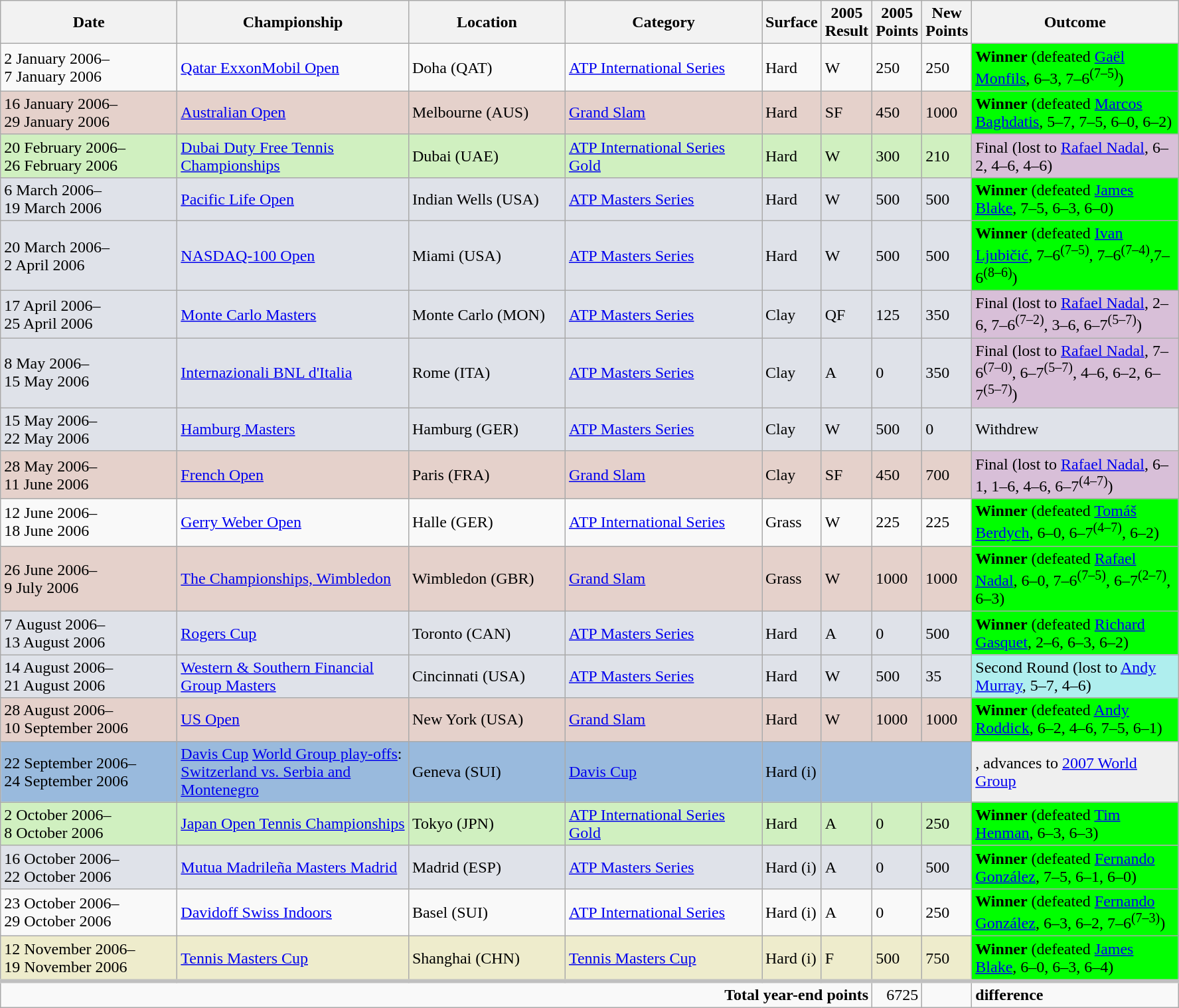<table class="wikitable">
<tr>
<th width=170>Date</th>
<th width=225>Championship</th>
<th width=150>Location</th>
<th width=190>Category</th>
<th width=50>Surface</th>
<th width=40>2005 Result</th>
<th width=40>2005 Points</th>
<th width=40>New Points</th>
<th width=200>Outcome</th>
</tr>
<tr>
<td>2 January 2006–<br>7 January 2006</td>
<td><a href='#'>Qatar ExxonMobil Open</a></td>
<td>Doha (QAT)</td>
<td><a href='#'>ATP International Series</a></td>
<td>Hard</td>
<td>W</td>
<td>250</td>
<td>250</td>
<td style="background:lime;"><strong>Winner</strong> (defeated <a href='#'>Gaël Monfils</a>, 6–3, 7–6<sup>(7–5)</sup>)</td>
</tr>
<tr style="background:#e5d1cb;">
<td>16 January 2006–<br>29 January 2006</td>
<td><a href='#'>Australian Open</a></td>
<td>Melbourne (AUS)</td>
<td><a href='#'>Grand Slam</a></td>
<td>Hard</td>
<td>SF</td>
<td>450</td>
<td>1000</td>
<td style="background:lime;"><strong>Winner</strong> (defeated <a href='#'>Marcos Baghdatis</a>, 5–7, 7–5, 6–0, 6–2)</td>
</tr>
<tr style="background:#d0f0c0;">
<td>20 February 2006–<br>26 February 2006</td>
<td><a href='#'>Dubai Duty Free Tennis Championships</a></td>
<td>Dubai (UAE)</td>
<td><a href='#'>ATP International Series Gold</a></td>
<td>Hard</td>
<td>W</td>
<td>300</td>
<td>210</td>
<td style="background:thistle;">Final (lost to <a href='#'>Rafael Nadal</a>, 6–2, 4–6, 4–6)</td>
</tr>
<tr style="background:#dfe2e9;">
<td>6 March 2006–<br>19 March 2006</td>
<td><a href='#'>Pacific Life Open</a></td>
<td>Indian Wells (USA)</td>
<td><a href='#'>ATP Masters Series</a></td>
<td>Hard</td>
<td>W</td>
<td>500</td>
<td>500</td>
<td style="background:lime;"><strong>Winner</strong> (defeated <a href='#'>James Blake</a>, 7–5, 6–3, 6–0)</td>
</tr>
<tr style="background:#dfe2e9;">
<td>20 March 2006–<br>2 April 2006</td>
<td><a href='#'>NASDAQ-100 Open</a></td>
<td>Miami (USA)</td>
<td><a href='#'>ATP Masters Series</a></td>
<td>Hard</td>
<td>W</td>
<td>500</td>
<td>500</td>
<td style="background:lime;"><strong>Winner</strong> (defeated <a href='#'>Ivan Ljubičić</a>, 7–6<sup>(7–5)</sup>, 7–6<sup>(7–4)</sup>,7–6<sup>(8–6)</sup>)</td>
</tr>
<tr style="background:#dfe2e9;">
<td>17 April 2006–<br>25 April 2006</td>
<td><a href='#'>Monte Carlo Masters</a></td>
<td>Monte Carlo (MON)</td>
<td><a href='#'>ATP Masters Series</a></td>
<td>Clay</td>
<td>QF</td>
<td>125</td>
<td>350</td>
<td style="background:thistle;">Final (lost to <a href='#'>Rafael Nadal</a>, 2–6, 7–6<sup>(7–2)</sup>, 3–6, 6–7<sup>(5–7)</sup>)</td>
</tr>
<tr style="background:#dfe2e9;">
<td>8 May 2006–<br>15 May 2006</td>
<td><a href='#'>Internazionali BNL d'Italia</a></td>
<td>Rome (ITA)</td>
<td><a href='#'>ATP Masters Series</a></td>
<td>Clay</td>
<td>A</td>
<td>0</td>
<td>350</td>
<td style="background:thistle;">Final (lost to <a href='#'>Rafael Nadal</a>, 7–6<sup>(7–0)</sup>, 6–7<sup>(5–7)</sup>, 4–6, 6–2, 6–7<sup>(5–7)</sup>)</td>
</tr>
<tr style="background:#dfe2e9;">
<td>15 May 2006–<br>22 May 2006</td>
<td><a href='#'>Hamburg Masters</a></td>
<td>Hamburg (GER)</td>
<td><a href='#'>ATP Masters Series</a></td>
<td>Clay</td>
<td>W</td>
<td>500</td>
<td>0</td>
<td>Withdrew</td>
</tr>
<tr style="background:#e5d1cb;">
<td>28 May 2006–<br>11 June 2006</td>
<td><a href='#'>French Open</a></td>
<td>Paris (FRA)</td>
<td><a href='#'>Grand Slam</a></td>
<td>Clay</td>
<td>SF</td>
<td>450</td>
<td>700</td>
<td style="background:thistle;">Final (lost to <a href='#'>Rafael Nadal</a>, 6–1, 1–6, 4–6, 6–7<sup>(4–7)</sup>)</td>
</tr>
<tr>
<td>12 June 2006–<br>18 June 2006</td>
<td><a href='#'>Gerry Weber Open</a></td>
<td>Halle (GER)</td>
<td><a href='#'>ATP International Series</a></td>
<td>Grass</td>
<td>W</td>
<td>225</td>
<td>225</td>
<td style="background:lime;"><strong>Winner</strong> (defeated <a href='#'>Tomáš Berdych</a>, 6–0, 6–7<sup>(4–7)</sup>, 6–2)</td>
</tr>
<tr style="background:#e5d1cb;">
<td>26 June 2006–<br>9 July 2006</td>
<td><a href='#'>The Championships, Wimbledon</a></td>
<td>Wimbledon (GBR)</td>
<td><a href='#'>Grand Slam</a></td>
<td>Grass</td>
<td>W</td>
<td>1000</td>
<td>1000</td>
<td style="background:lime;"><strong>Winner</strong> (defeated <a href='#'>Rafael Nadal</a>, 6–0, 7–6<sup>(7–5)</sup>, 6–7<sup>(2–7)</sup>, 6–3)</td>
</tr>
<tr style="background:#dfe2e9;">
<td>7 August 2006–<br>13 August 2006</td>
<td><a href='#'>Rogers Cup</a></td>
<td>Toronto (CAN)</td>
<td><a href='#'>ATP Masters Series</a></td>
<td>Hard</td>
<td>A</td>
<td>0</td>
<td>500</td>
<td style="background:lime;"><strong>Winner</strong> (defeated <a href='#'>Richard Gasquet</a>, 2–6, 6–3, 6–2)</td>
</tr>
<tr style="background:#dfe2e9;">
<td>14 August 2006–<br>21 August 2006</td>
<td><a href='#'>Western & Southern Financial Group Masters</a></td>
<td>Cincinnati (USA)</td>
<td><a href='#'>ATP Masters Series</a></td>
<td>Hard</td>
<td>W</td>
<td>500</td>
<td>35</td>
<td style="background:#afeeee;">Second Round (lost to <a href='#'>Andy Murray</a>, 5–7, 4–6)</td>
</tr>
<tr style="background:#e5d1cb;">
<td>28 August 2006–<br>10 September 2006</td>
<td><a href='#'>US Open</a></td>
<td>New York (USA)</td>
<td><a href='#'>Grand Slam</a></td>
<td>Hard</td>
<td>W</td>
<td>1000</td>
<td>1000</td>
<td style="background:lime;"><strong>Winner</strong> (defeated <a href='#'>Andy Roddick</a>, 6–2, 4–6, 7–5, 6–1)</td>
</tr>
<tr style="background:#99badd;">
<td>22 September 2006–<br>24 September 2006</td>
<td><a href='#'>Davis Cup</a> <a href='#'>World Group play-offs</a>: <br> <a href='#'>Switzerland vs. Serbia and Montenegro</a></td>
<td>Geneva (SUI)</td>
<td><a href='#'>Davis Cup</a></td>
<td>Hard (i)</td>
<td colspan=3></td>
<td style="background:#efefef;">, advances to <a href='#'>2007 World Group</a></td>
</tr>
<tr style="background:#d0f0c0;">
<td>2 October 2006–<br>8 October 2006</td>
<td><a href='#'>Japan Open Tennis Championships</a></td>
<td>Tokyo (JPN)</td>
<td><a href='#'>ATP International Series Gold</a></td>
<td>Hard</td>
<td>A</td>
<td>0</td>
<td>250</td>
<td style="background:lime;"><strong>Winner</strong> (defeated <a href='#'>Tim Henman</a>, 6–3, 6–3)</td>
</tr>
<tr style="background:#dfe2e9;">
<td>16 October 2006–<br>22 October 2006</td>
<td><a href='#'>Mutua Madrileña Masters Madrid</a></td>
<td>Madrid (ESP)</td>
<td><a href='#'>ATP Masters Series</a></td>
<td>Hard (i)</td>
<td>A</td>
<td>0</td>
<td>500</td>
<td style="background:lime;"><strong>Winner</strong> (defeated <a href='#'>Fernando González</a>, 7–5, 6–1, 6–0)</td>
</tr>
<tr>
<td>23 October 2006–<br>29 October 2006</td>
<td><a href='#'>Davidoff Swiss Indoors</a></td>
<td>Basel (SUI)</td>
<td><a href='#'>ATP International Series</a></td>
<td>Hard (i)</td>
<td>A</td>
<td>0</td>
<td>250</td>
<td style="background:lime;"><strong>Winner</strong> (defeated <a href='#'>Fernando González</a>, 6–3, 6–2, 7–6<sup>(7–3)</sup>)</td>
</tr>
<tr style="background:#eeeccc;">
<td>12 November 2006–<br>19 November 2006</td>
<td><a href='#'>Tennis Masters Cup</a></td>
<td>Shanghai (CHN)</td>
<td><a href='#'>Tennis Masters Cup</a></td>
<td>Hard (i)</td>
<td>F</td>
<td>500</td>
<td>750</td>
<td style="background:lime;"><strong>Winner</strong> (defeated <a href='#'>James Blake</a>, 6–0, 6–3, 6–4)</td>
</tr>
<tr style="border-top:4px solid silver;">
<td colspan="6" style="text-align:right;"><strong>Total year-end points</strong></td>
<td align=right>6725</td>
<td align=right></td>
<td>  <strong>difference</strong></td>
</tr>
</table>
